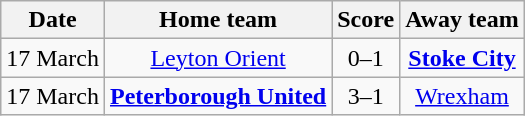<table class="wikitable" style="text-align: center">
<tr>
<th>Date</th>
<th>Home team</th>
<th>Score</th>
<th>Away team</th>
</tr>
<tr>
<td>17 March</td>
<td><a href='#'>Leyton Orient</a></td>
<td>0–1</td>
<td><strong><a href='#'>Stoke City</a></strong></td>
</tr>
<tr>
<td>17 March</td>
<td><strong><a href='#'>Peterborough United</a></strong></td>
<td>3–1</td>
<td><a href='#'>Wrexham</a></td>
</tr>
</table>
